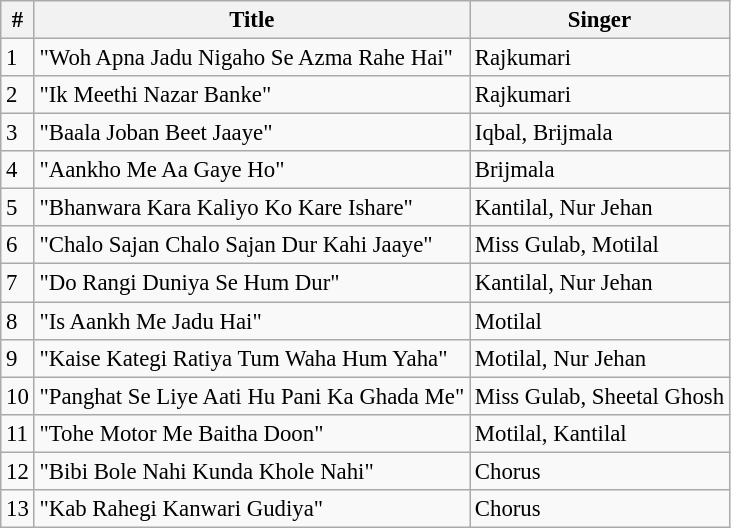<table class="wikitable" style="font-size:95%;">
<tr>
<th>#</th>
<th>Title</th>
<th>Singer</th>
</tr>
<tr>
<td>1</td>
<td>"Woh Apna Jadu Nigaho Se Azma Rahe Hai"</td>
<td>Rajkumari</td>
</tr>
<tr>
<td>2</td>
<td>"Ik Meethi Nazar Banke"</td>
<td>Rajkumari</td>
</tr>
<tr>
<td>3</td>
<td>"Baala Joban Beet Jaaye"</td>
<td>Iqbal, Brijmala</td>
</tr>
<tr>
<td>4</td>
<td>"Aankho Me Aa Gaye Ho"</td>
<td>Brijmala</td>
</tr>
<tr>
<td>5</td>
<td>"Bhanwara Kara Kaliyo Ko Kare Ishare"</td>
<td>Kantilal, Nur Jehan</td>
</tr>
<tr>
<td>6</td>
<td>"Chalo Sajan Chalo Sajan Dur Kahi Jaaye"</td>
<td>Miss Gulab, Motilal</td>
</tr>
<tr>
<td>7</td>
<td>"Do Rangi Duniya Se Hum Dur"</td>
<td>Kantilal, Nur Jehan</td>
</tr>
<tr>
<td>8</td>
<td>"Is Aankh Me Jadu Hai"</td>
<td>Motilal</td>
</tr>
<tr>
<td>9</td>
<td>"Kaise Kategi Ratiya Tum Waha Hum Yaha"</td>
<td>Motilal, Nur Jehan</td>
</tr>
<tr>
<td>10</td>
<td>"Panghat Se Liye Aati Hu Pani Ka Ghada Me"</td>
<td>Miss Gulab, Sheetal Ghosh</td>
</tr>
<tr>
<td>11</td>
<td>"Tohe Motor Me Baitha Doon"</td>
<td>Motilal, Kantilal</td>
</tr>
<tr>
<td>12</td>
<td>"Bibi Bole Nahi Kunda Khole Nahi"</td>
<td>Chorus</td>
</tr>
<tr>
<td>13</td>
<td>"Kab Rahegi Kanwari Gudiya"</td>
<td>Chorus</td>
</tr>
</table>
